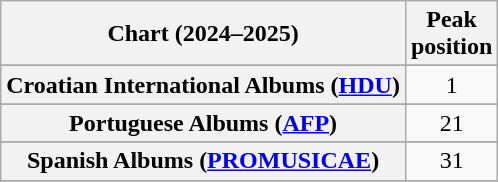<table class="wikitable sortable plainrowheaders" style="text-align:center">
<tr>
<th scope="col">Chart (2024–2025)</th>
<th scope="col">Peak<br>position</th>
</tr>
<tr>
</tr>
<tr>
</tr>
<tr>
<th scope="row">Croatian International Albums (<a href='#'>HDU</a>)</th>
<td>1</td>
</tr>
<tr>
</tr>
<tr>
</tr>
<tr>
</tr>
<tr>
</tr>
<tr>
<th scope="row">Portuguese Albums (<a href='#'>AFP</a>)</th>
<td>21</td>
</tr>
<tr>
</tr>
<tr>
<th scope="row">Spanish Albums (<a href='#'>PROMUSICAE</a>)</th>
<td>31</td>
</tr>
<tr>
</tr>
<tr>
</tr>
<tr>
</tr>
</table>
